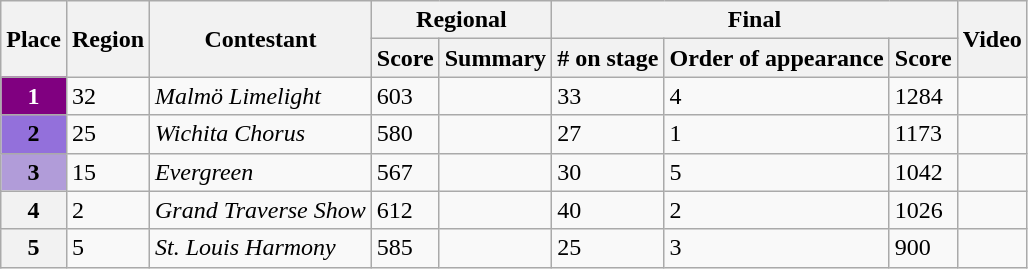<table class="wikitable sortable">
<tr>
<th rowspan="2" scope="col">Place</th>
<th rowspan="2" scope="col">Region</th>
<th rowspan="2" scope="col">Contestant</th>
<th colspan="2" scope="col">Regional</th>
<th colspan="3">Final</th>
<th rowspan="2" scope="col" class="unsortable">Video<br></th>
</tr>
<tr>
<th scope="col">Score</th>
<th scope="col" class="unsortable">Summary</th>
<th># on stage</th>
<th scope="col">Order of appearance</th>
<th scope="col">Score</th>
</tr>
<tr>
<th scope="row" style="background: #800080; color:#fff;">1</th>
<td>32</td>
<td><em>Malmö Limelight</em></td>
<td>603</td>
<td></td>
<td>33</td>
<td>4</td>
<td>1284</td>
<td></td>
</tr>
<tr>
<th style="background: #9370DB;">2</th>
<td>25</td>
<td><em>Wichita Chorus</em></td>
<td>580</td>
<td></td>
<td>27</td>
<td>1</td>
<td>1173</td>
<td></td>
</tr>
<tr>
<th style="background: #B19CD9;">3</th>
<td>15</td>
<td><em>Evergreen</em></td>
<td>567</td>
<td></td>
<td>30</td>
<td>5</td>
<td>1042</td>
<td></td>
</tr>
<tr>
<th>4</th>
<td>2</td>
<td><em>Grand Traverse Show</em></td>
<td>612</td>
<td></td>
<td>40</td>
<td>2</td>
<td>1026</td>
<td></td>
</tr>
<tr>
<th>5</th>
<td>5</td>
<td><em>St. Louis Harmony</em></td>
<td>585</td>
<td></td>
<td>25</td>
<td>3</td>
<td>900</td>
<td></td>
</tr>
</table>
